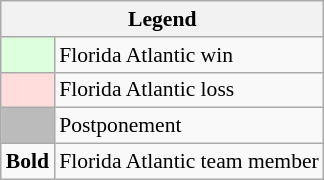<table class="wikitable" style="font-size:90%">
<tr>
<th colspan="2">Legend</th>
</tr>
<tr>
<td bgcolor="#ddffdd"> </td>
<td>Florida Atlantic win</td>
</tr>
<tr>
<td bgcolor="#ffdddd"> </td>
<td>Florida Atlantic loss</td>
</tr>
<tr>
<td bgcolor="#bbbbbb"> </td>
<td>Postponement</td>
</tr>
<tr>
<td><strong>Bold</strong></td>
<td>Florida Atlantic team member</td>
</tr>
</table>
